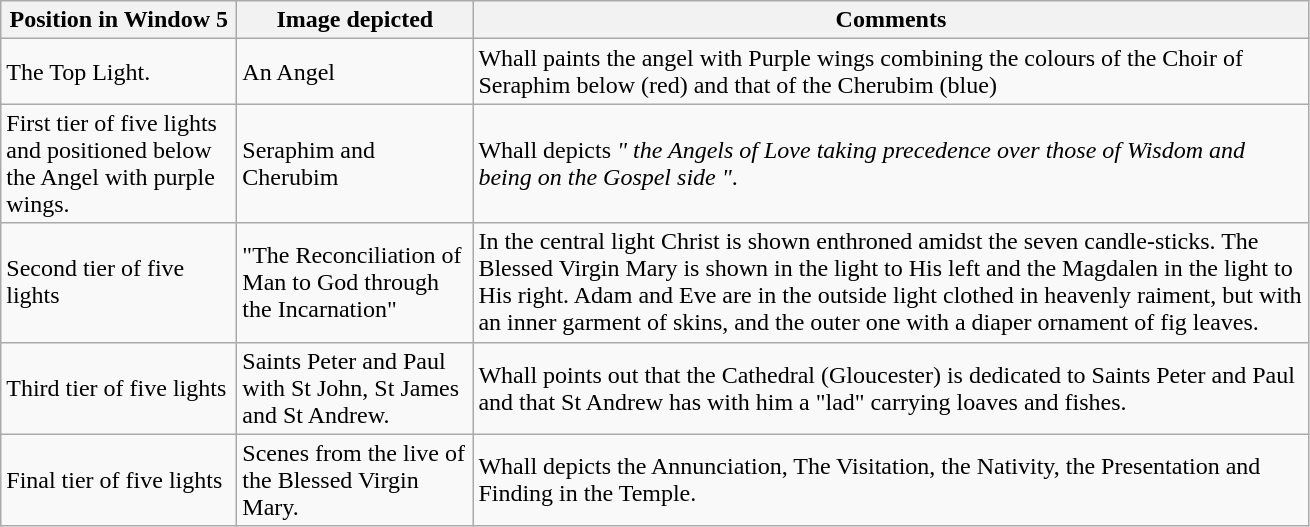<table class="wikitable">
<tr>
<th style="width:150px">Position in Window 5</th>
<th style="width:150px">Image depicted</th>
<th style="width:550px" class="unsortable">Comments</th>
</tr>
<tr>
<td>The Top Light.</td>
<td>An Angel</td>
<td>Whall paints the angel with Purple wings combining the colours of the Choir of Seraphim below (red) and that of the Cherubim (blue)</td>
</tr>
<tr>
<td>First tier of five lights and positioned below the Angel with purple wings.</td>
<td>Seraphim and Cherubim</td>
<td>Whall depicts  <em>"  the Angels of Love taking precedence over those of Wisdom and being on the Gospel side "</em>.</td>
</tr>
<tr>
<td>Second tier of five lights</td>
<td>"The Reconciliation of Man to God through the Incarnation"</td>
<td>In the central light Christ is shown enthroned amidst the seven candle-sticks. The Blessed Virgin Mary is shown in the light to His left and the Magdalen in the light to His right.  Adam and Eve are in the outside light clothed in heavenly raiment, but with an inner garment of skins, and the outer one with a diaper ornament of fig leaves.</td>
</tr>
<tr>
<td>Third tier of five lights</td>
<td>Saints Peter and Paul with St John, St James and St Andrew.</td>
<td>Whall points out that the Cathedral  (Gloucester) is dedicated to Saints Peter and Paul and that St Andrew has with him a "lad" carrying loaves and fishes.</td>
</tr>
<tr>
<td>Final tier of five lights</td>
<td>Scenes from the live of the Blessed Virgin Mary.</td>
<td>Whall depicts the Annunciation, The Visitation, the Nativity, the Presentation and Finding in the Temple.</td>
</tr>
</table>
